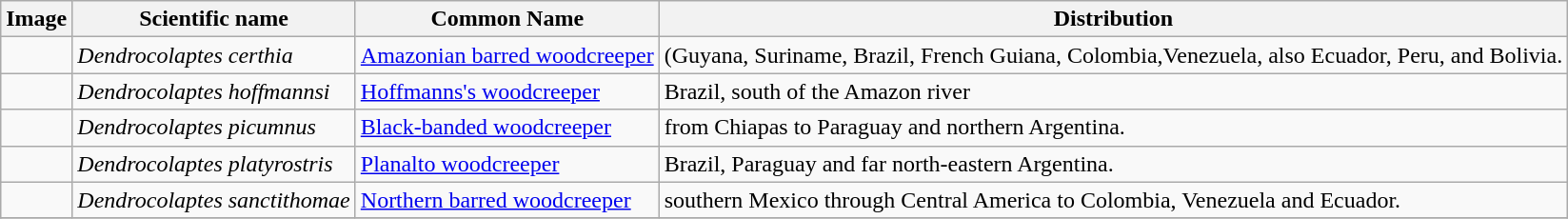<table class="wikitable">
<tr>
<th>Image</th>
<th>Scientific name</th>
<th>Common Name</th>
<th>Distribution</th>
</tr>
<tr>
<td></td>
<td><em>Dendrocolaptes certhia</em></td>
<td><a href='#'>Amazonian barred woodcreeper</a></td>
<td>(Guyana, Suriname, Brazil, French Guiana, Colombia,Venezuela, also Ecuador, Peru, and Bolivia.</td>
</tr>
<tr>
<td></td>
<td><em>Dendrocolaptes hoffmannsi</em></td>
<td><a href='#'>Hoffmanns's woodcreeper</a></td>
<td>Brazil, south of the Amazon river</td>
</tr>
<tr>
<td></td>
<td><em>Dendrocolaptes picumnus</em></td>
<td><a href='#'>Black-banded woodcreeper</a></td>
<td>from Chiapas to Paraguay and northern Argentina.</td>
</tr>
<tr>
<td></td>
<td><em>Dendrocolaptes platyrostris</em></td>
<td><a href='#'>Planalto woodcreeper</a></td>
<td>Brazil, Paraguay and far north-eastern Argentina.</td>
</tr>
<tr>
<td></td>
<td><em>Dendrocolaptes sanctithomae</em></td>
<td><a href='#'>Northern barred woodcreeper</a></td>
<td>southern Mexico through Central America to Colombia, Venezuela and Ecuador.</td>
</tr>
<tr>
</tr>
</table>
